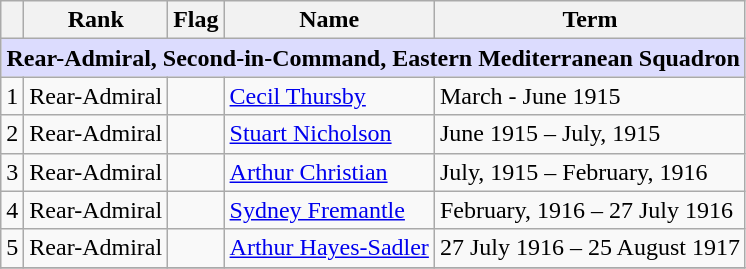<table class="wikitable">
<tr>
<th></th>
<th>Rank</th>
<th>Flag</th>
<th>Name</th>
<th>Term</th>
</tr>
<tr>
<td colspan="5" align="center" style="background:#dcdcfe;"><strong>Rear-Admiral, Second-in-Command, Eastern Mediterranean Squadron</strong></td>
</tr>
<tr>
<td>1</td>
<td>Rear-Admiral</td>
<td></td>
<td><a href='#'>Cecil Thursby</a></td>
<td>March - June 1915</td>
</tr>
<tr>
<td>2</td>
<td>Rear-Admiral</td>
<td></td>
<td><a href='#'>Stuart Nicholson</a></td>
<td>June 1915 – July, 1915</td>
</tr>
<tr>
<td>3</td>
<td>Rear-Admiral</td>
<td></td>
<td><a href='#'>Arthur Christian</a></td>
<td>July, 1915 – February, 1916</td>
</tr>
<tr>
<td>4</td>
<td>Rear-Admiral</td>
<td></td>
<td><a href='#'>Sydney Fremantle</a></td>
<td>February, 1916  – 27 July 1916</td>
</tr>
<tr>
<td>5</td>
<td>Rear-Admiral</td>
<td></td>
<td><a href='#'>Arthur Hayes-Sadler</a></td>
<td>27 July 1916  – 25 August 1917</td>
</tr>
<tr>
</tr>
</table>
